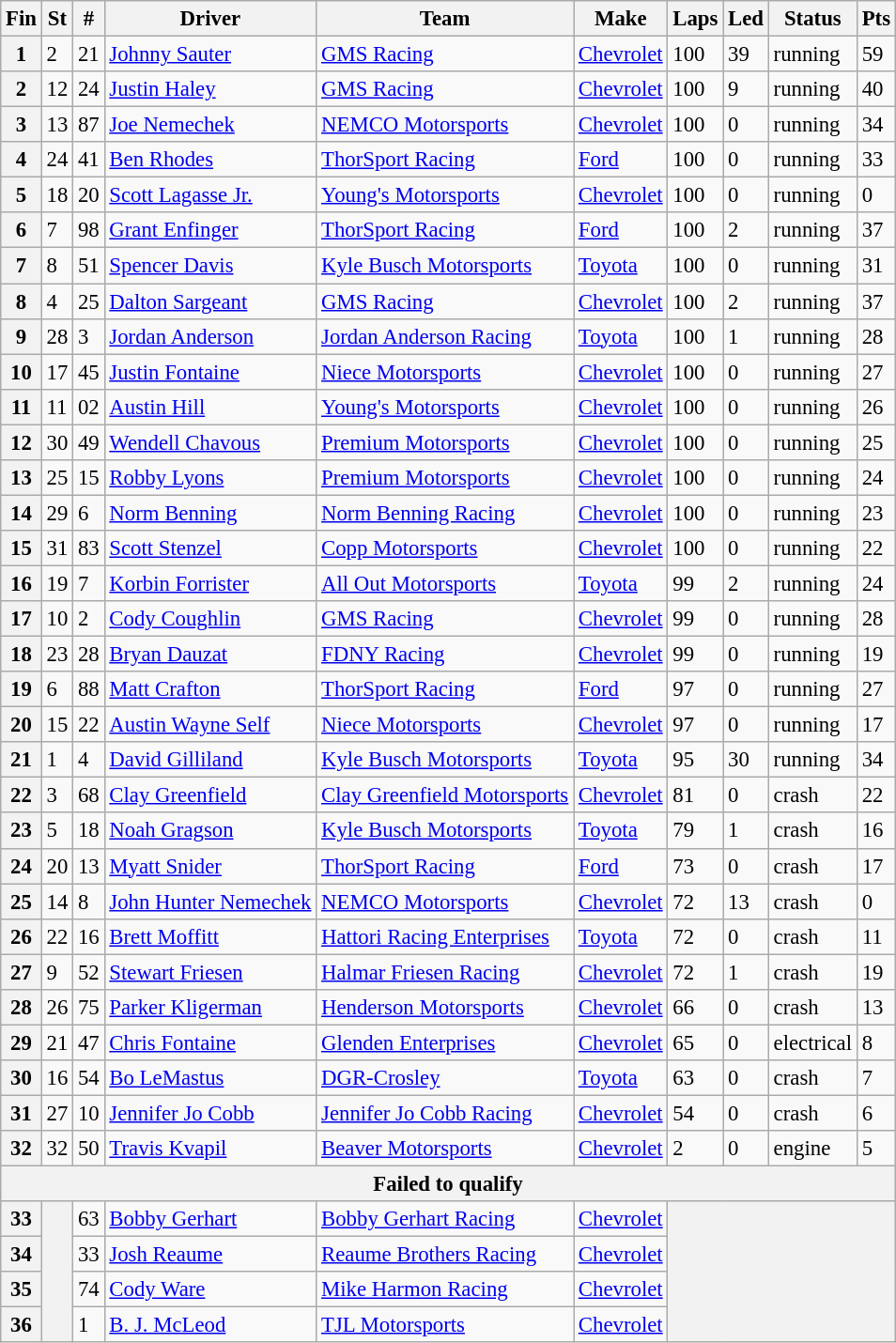<table class="wikitable" style="font-size:95%">
<tr>
<th>Fin</th>
<th>St</th>
<th>#</th>
<th>Driver</th>
<th>Team</th>
<th>Make</th>
<th>Laps</th>
<th>Led</th>
<th>Status</th>
<th>Pts</th>
</tr>
<tr>
<th>1</th>
<td>2</td>
<td>21</td>
<td><a href='#'>Johnny Sauter</a></td>
<td><a href='#'>GMS Racing</a></td>
<td><a href='#'>Chevrolet</a></td>
<td>100</td>
<td>39</td>
<td>running</td>
<td>59</td>
</tr>
<tr>
<th>2</th>
<td>12</td>
<td>24</td>
<td><a href='#'>Justin Haley</a></td>
<td><a href='#'>GMS Racing</a></td>
<td><a href='#'>Chevrolet</a></td>
<td>100</td>
<td>9</td>
<td>running</td>
<td>40</td>
</tr>
<tr>
<th>3</th>
<td>13</td>
<td>87</td>
<td><a href='#'>Joe Nemechek</a></td>
<td><a href='#'>NEMCO Motorsports</a></td>
<td><a href='#'>Chevrolet</a></td>
<td>100</td>
<td>0</td>
<td>running</td>
<td>34</td>
</tr>
<tr>
<th>4</th>
<td>24</td>
<td>41</td>
<td><a href='#'>Ben Rhodes</a></td>
<td><a href='#'>ThorSport Racing</a></td>
<td><a href='#'>Ford</a></td>
<td>100</td>
<td>0</td>
<td>running</td>
<td>33</td>
</tr>
<tr>
<th>5</th>
<td>18</td>
<td>20</td>
<td><a href='#'>Scott Lagasse Jr.</a></td>
<td><a href='#'>Young's Motorsports</a></td>
<td><a href='#'>Chevrolet</a></td>
<td>100</td>
<td>0</td>
<td>running</td>
<td>0</td>
</tr>
<tr>
<th>6</th>
<td>7</td>
<td>98</td>
<td><a href='#'>Grant Enfinger</a></td>
<td><a href='#'>ThorSport Racing</a></td>
<td><a href='#'>Ford</a></td>
<td>100</td>
<td>2</td>
<td>running</td>
<td>37</td>
</tr>
<tr>
<th>7</th>
<td>8</td>
<td>51</td>
<td><a href='#'>Spencer Davis</a></td>
<td><a href='#'>Kyle Busch Motorsports</a></td>
<td><a href='#'>Toyota</a></td>
<td>100</td>
<td>0</td>
<td>running</td>
<td>31</td>
</tr>
<tr>
<th>8</th>
<td>4</td>
<td>25</td>
<td><a href='#'>Dalton Sargeant</a></td>
<td><a href='#'>GMS Racing</a></td>
<td><a href='#'>Chevrolet</a></td>
<td>100</td>
<td>2</td>
<td>running</td>
<td>37</td>
</tr>
<tr>
<th>9</th>
<td>28</td>
<td>3</td>
<td><a href='#'>Jordan Anderson</a></td>
<td><a href='#'>Jordan Anderson Racing</a></td>
<td><a href='#'>Toyota</a></td>
<td>100</td>
<td>1</td>
<td>running</td>
<td>28</td>
</tr>
<tr>
<th>10</th>
<td>17</td>
<td>45</td>
<td><a href='#'>Justin Fontaine</a></td>
<td><a href='#'>Niece Motorsports</a></td>
<td><a href='#'>Chevrolet</a></td>
<td>100</td>
<td>0</td>
<td>running</td>
<td>27</td>
</tr>
<tr>
<th>11</th>
<td>11</td>
<td>02</td>
<td><a href='#'>Austin Hill</a></td>
<td><a href='#'>Young's Motorsports</a></td>
<td><a href='#'>Chevrolet</a></td>
<td>100</td>
<td>0</td>
<td>running</td>
<td>26</td>
</tr>
<tr>
<th>12</th>
<td>30</td>
<td>49</td>
<td><a href='#'>Wendell Chavous</a></td>
<td><a href='#'>Premium Motorsports</a></td>
<td><a href='#'>Chevrolet</a></td>
<td>100</td>
<td>0</td>
<td>running</td>
<td>25</td>
</tr>
<tr>
<th>13</th>
<td>25</td>
<td>15</td>
<td><a href='#'>Robby Lyons</a></td>
<td><a href='#'>Premium Motorsports</a></td>
<td><a href='#'>Chevrolet</a></td>
<td>100</td>
<td>0</td>
<td>running</td>
<td>24</td>
</tr>
<tr>
<th>14</th>
<td>29</td>
<td>6</td>
<td><a href='#'>Norm Benning</a></td>
<td><a href='#'>Norm Benning Racing</a></td>
<td><a href='#'>Chevrolet</a></td>
<td>100</td>
<td>0</td>
<td>running</td>
<td>23</td>
</tr>
<tr>
<th>15</th>
<td>31</td>
<td>83</td>
<td><a href='#'>Scott Stenzel</a></td>
<td><a href='#'>Copp Motorsports</a></td>
<td><a href='#'>Chevrolet</a></td>
<td>100</td>
<td>0</td>
<td>running</td>
<td>22</td>
</tr>
<tr>
<th>16</th>
<td>19</td>
<td>7</td>
<td><a href='#'>Korbin Forrister</a></td>
<td><a href='#'>All Out Motorsports</a></td>
<td><a href='#'>Toyota</a></td>
<td>99</td>
<td>2</td>
<td>running</td>
<td>24</td>
</tr>
<tr>
<th>17</th>
<td>10</td>
<td>2</td>
<td><a href='#'>Cody Coughlin</a></td>
<td><a href='#'>GMS Racing</a></td>
<td><a href='#'>Chevrolet</a></td>
<td>99</td>
<td>0</td>
<td>running</td>
<td>28</td>
</tr>
<tr>
<th>18</th>
<td>23</td>
<td>28</td>
<td><a href='#'>Bryan Dauzat</a></td>
<td><a href='#'>FDNY Racing</a></td>
<td><a href='#'>Chevrolet</a></td>
<td>99</td>
<td>0</td>
<td>running</td>
<td>19</td>
</tr>
<tr>
<th>19</th>
<td>6</td>
<td>88</td>
<td><a href='#'>Matt Crafton</a></td>
<td><a href='#'>ThorSport Racing</a></td>
<td><a href='#'>Ford</a></td>
<td>97</td>
<td>0</td>
<td>running</td>
<td>27</td>
</tr>
<tr>
<th>20</th>
<td>15</td>
<td>22</td>
<td><a href='#'>Austin Wayne Self</a></td>
<td><a href='#'>Niece Motorsports</a></td>
<td><a href='#'>Chevrolet</a></td>
<td>97</td>
<td>0</td>
<td>running</td>
<td>17</td>
</tr>
<tr>
<th>21</th>
<td>1</td>
<td>4</td>
<td><a href='#'>David Gilliland</a></td>
<td><a href='#'>Kyle Busch Motorsports</a></td>
<td><a href='#'>Toyota</a></td>
<td>95</td>
<td>30</td>
<td>running</td>
<td>34</td>
</tr>
<tr>
<th>22</th>
<td>3</td>
<td>68</td>
<td><a href='#'>Clay Greenfield</a></td>
<td><a href='#'>Clay Greenfield Motorsports</a></td>
<td><a href='#'>Chevrolet</a></td>
<td>81</td>
<td>0</td>
<td>crash</td>
<td>22</td>
</tr>
<tr>
<th>23</th>
<td>5</td>
<td>18</td>
<td><a href='#'>Noah Gragson</a></td>
<td><a href='#'>Kyle Busch Motorsports</a></td>
<td><a href='#'>Toyota</a></td>
<td>79</td>
<td>1</td>
<td>crash</td>
<td>16</td>
</tr>
<tr>
<th>24</th>
<td>20</td>
<td>13</td>
<td><a href='#'>Myatt Snider</a></td>
<td><a href='#'>ThorSport Racing</a></td>
<td><a href='#'>Ford</a></td>
<td>73</td>
<td>0</td>
<td>crash</td>
<td>17</td>
</tr>
<tr>
<th>25</th>
<td>14</td>
<td>8</td>
<td><a href='#'>John Hunter Nemechek</a></td>
<td><a href='#'>NEMCO Motorsports</a></td>
<td><a href='#'>Chevrolet</a></td>
<td>72</td>
<td>13</td>
<td>crash</td>
<td>0</td>
</tr>
<tr>
<th>26</th>
<td>22</td>
<td>16</td>
<td><a href='#'>Brett Moffitt</a></td>
<td><a href='#'>Hattori Racing Enterprises</a></td>
<td><a href='#'>Toyota</a></td>
<td>72</td>
<td>0</td>
<td>crash</td>
<td>11</td>
</tr>
<tr>
<th>27</th>
<td>9</td>
<td>52</td>
<td><a href='#'>Stewart Friesen</a></td>
<td><a href='#'>Halmar Friesen Racing</a></td>
<td><a href='#'>Chevrolet</a></td>
<td>72</td>
<td>1</td>
<td>crash</td>
<td>19</td>
</tr>
<tr>
<th>28</th>
<td>26</td>
<td>75</td>
<td><a href='#'>Parker Kligerman</a></td>
<td><a href='#'>Henderson Motorsports</a></td>
<td><a href='#'>Chevrolet</a></td>
<td>66</td>
<td>0</td>
<td>crash</td>
<td>13</td>
</tr>
<tr>
<th>29</th>
<td>21</td>
<td>47</td>
<td><a href='#'>Chris Fontaine</a></td>
<td><a href='#'>Glenden Enterprises</a></td>
<td><a href='#'>Chevrolet</a></td>
<td>65</td>
<td>0</td>
<td>electrical</td>
<td>8</td>
</tr>
<tr>
<th>30</th>
<td>16</td>
<td>54</td>
<td><a href='#'>Bo LeMastus</a></td>
<td><a href='#'>DGR-Crosley</a></td>
<td><a href='#'>Toyota</a></td>
<td>63</td>
<td>0</td>
<td>crash</td>
<td>7</td>
</tr>
<tr>
<th>31</th>
<td>27</td>
<td>10</td>
<td><a href='#'>Jennifer Jo Cobb</a></td>
<td><a href='#'>Jennifer Jo Cobb Racing</a></td>
<td><a href='#'>Chevrolet</a></td>
<td>54</td>
<td>0</td>
<td>crash</td>
<td>6</td>
</tr>
<tr>
<th>32</th>
<td>32</td>
<td>50</td>
<td><a href='#'>Travis Kvapil</a></td>
<td><a href='#'>Beaver Motorsports</a></td>
<td><a href='#'>Chevrolet</a></td>
<td>2</td>
<td>0</td>
<td>engine</td>
<td>5</td>
</tr>
<tr>
<th colspan="10">Failed to qualify</th>
</tr>
<tr>
<th>33</th>
<th rowspan="4"></th>
<td>63</td>
<td><a href='#'>Bobby Gerhart</a></td>
<td><a href='#'>Bobby Gerhart Racing</a></td>
<td><a href='#'>Chevrolet</a></td>
<th colspan="4" rowspan="4"></th>
</tr>
<tr>
<th>34</th>
<td>33</td>
<td><a href='#'>Josh Reaume</a></td>
<td><a href='#'>Reaume Brothers Racing</a></td>
<td><a href='#'>Chevrolet</a></td>
</tr>
<tr>
<th>35</th>
<td>74</td>
<td><a href='#'>Cody Ware</a></td>
<td><a href='#'>Mike Harmon Racing</a></td>
<td><a href='#'>Chevrolet</a></td>
</tr>
<tr>
<th>36</th>
<td>1</td>
<td><a href='#'>B. J. McLeod</a></td>
<td><a href='#'>TJL Motorsports</a></td>
<td><a href='#'>Chevrolet</a></td>
</tr>
</table>
